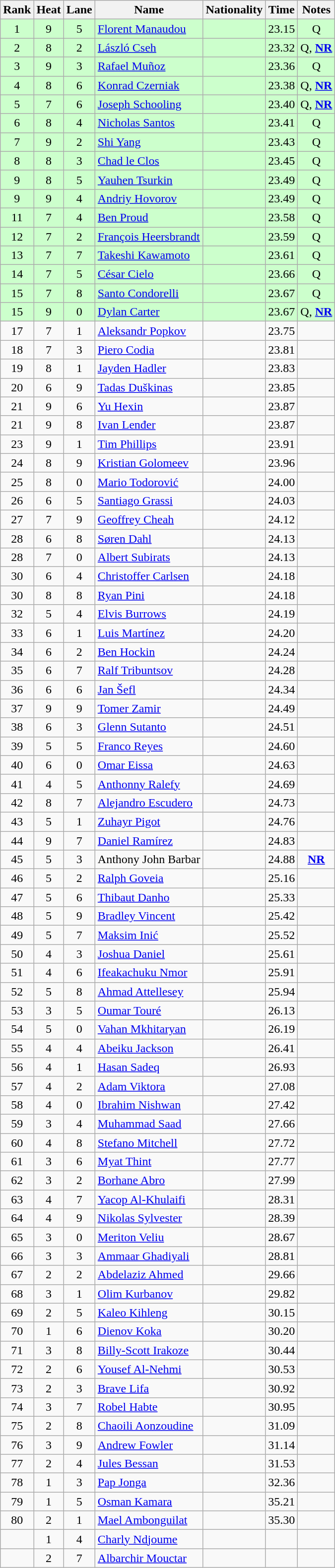<table class="wikitable sortable" style="text-align:center">
<tr>
<th>Rank</th>
<th>Heat</th>
<th>Lane</th>
<th>Name</th>
<th>Nationality</th>
<th>Time</th>
<th>Notes</th>
</tr>
<tr bgcolor=ccffcc>
<td>1</td>
<td>9</td>
<td>5</td>
<td align=left><a href='#'>Florent Manaudou</a></td>
<td align=left></td>
<td>23.15</td>
<td>Q</td>
</tr>
<tr bgcolor=ccffcc>
<td>2</td>
<td>8</td>
<td>2</td>
<td align=left><a href='#'>László Cseh</a></td>
<td align=left></td>
<td>23.32</td>
<td>Q, <strong><a href='#'>NR</a></strong></td>
</tr>
<tr bgcolor=ccffcc>
<td>3</td>
<td>9</td>
<td>3</td>
<td align=left><a href='#'>Rafael Muñoz</a></td>
<td align=left></td>
<td>23.36</td>
<td>Q</td>
</tr>
<tr bgcolor=ccffcc>
<td>4</td>
<td>8</td>
<td>6</td>
<td align=left><a href='#'>Konrad Czerniak</a></td>
<td align=left></td>
<td>23.38</td>
<td>Q, <strong><a href='#'>NR</a></strong></td>
</tr>
<tr bgcolor=ccffcc>
<td>5</td>
<td>7</td>
<td>6</td>
<td align=left><a href='#'>Joseph Schooling</a></td>
<td align=left></td>
<td>23.40</td>
<td>Q, <strong><a href='#'>NR</a></strong></td>
</tr>
<tr bgcolor=ccffcc>
<td>6</td>
<td>8</td>
<td>4</td>
<td align=left><a href='#'>Nicholas Santos</a></td>
<td align=left></td>
<td>23.41</td>
<td>Q</td>
</tr>
<tr bgcolor=ccffcc>
<td>7</td>
<td>9</td>
<td>2</td>
<td align=left><a href='#'>Shi Yang</a></td>
<td align=left></td>
<td>23.43</td>
<td>Q</td>
</tr>
<tr bgcolor=ccffcc>
<td>8</td>
<td>8</td>
<td>3</td>
<td align=left><a href='#'>Chad le Clos</a></td>
<td align=left></td>
<td>23.45</td>
<td>Q</td>
</tr>
<tr bgcolor=ccffcc>
<td>9</td>
<td>8</td>
<td>5</td>
<td align=left><a href='#'>Yauhen Tsurkin</a></td>
<td align=left></td>
<td>23.49</td>
<td>Q</td>
</tr>
<tr bgcolor=ccffcc>
<td>9</td>
<td>9</td>
<td>4</td>
<td align=left><a href='#'>Andriy Hovorov</a></td>
<td align=left></td>
<td>23.49</td>
<td>Q</td>
</tr>
<tr bgcolor=ccffcc>
<td>11</td>
<td>7</td>
<td>4</td>
<td align=left><a href='#'>Ben Proud</a></td>
<td align=left></td>
<td>23.58</td>
<td>Q</td>
</tr>
<tr bgcolor=ccffcc>
<td>12</td>
<td>7</td>
<td>2</td>
<td align=left><a href='#'>François Heersbrandt</a></td>
<td align=left></td>
<td>23.59</td>
<td>Q</td>
</tr>
<tr bgcolor=ccffcc>
<td>13</td>
<td>7</td>
<td>7</td>
<td align=left><a href='#'>Takeshi Kawamoto</a></td>
<td align=left></td>
<td>23.61</td>
<td>Q</td>
</tr>
<tr bgcolor=ccffcc>
<td>14</td>
<td>7</td>
<td>5</td>
<td align=left><a href='#'>César Cielo</a></td>
<td align=left></td>
<td>23.66</td>
<td>Q</td>
</tr>
<tr bgcolor=ccffcc>
<td>15</td>
<td>7</td>
<td>8</td>
<td align=left><a href='#'>Santo Condorelli</a></td>
<td align=left></td>
<td>23.67</td>
<td>Q</td>
</tr>
<tr bgcolor=ccffcc>
<td>15</td>
<td>9</td>
<td>0</td>
<td align=left><a href='#'>Dylan Carter</a></td>
<td align=left></td>
<td>23.67</td>
<td>Q, <strong><a href='#'>NR</a></strong></td>
</tr>
<tr>
<td>17</td>
<td>7</td>
<td>1</td>
<td align=left><a href='#'>Aleksandr Popkov</a></td>
<td align=left></td>
<td>23.75</td>
<td></td>
</tr>
<tr>
<td>18</td>
<td>7</td>
<td>3</td>
<td align=left><a href='#'>Piero Codia</a></td>
<td align=left></td>
<td>23.81</td>
<td></td>
</tr>
<tr>
<td>19</td>
<td>8</td>
<td>1</td>
<td align=left><a href='#'>Jayden Hadler</a></td>
<td align=left></td>
<td>23.83</td>
<td></td>
</tr>
<tr>
<td>20</td>
<td>6</td>
<td>9</td>
<td align=left><a href='#'>Tadas Duškinas</a></td>
<td align=left></td>
<td>23.85</td>
<td></td>
</tr>
<tr>
<td>21</td>
<td>9</td>
<td>6</td>
<td align=left><a href='#'>Yu Hexin</a></td>
<td align=left></td>
<td>23.87</td>
<td></td>
</tr>
<tr>
<td>21</td>
<td>9</td>
<td>8</td>
<td align=left><a href='#'>Ivan Lenđer</a></td>
<td align=left></td>
<td>23.87</td>
<td></td>
</tr>
<tr>
<td>23</td>
<td>9</td>
<td>1</td>
<td align=left><a href='#'>Tim Phillips</a></td>
<td align=left></td>
<td>23.91</td>
<td></td>
</tr>
<tr>
<td>24</td>
<td>8</td>
<td>9</td>
<td align=left><a href='#'>Kristian Golomeev</a></td>
<td align=left></td>
<td>23.96</td>
<td></td>
</tr>
<tr>
<td>25</td>
<td>8</td>
<td>0</td>
<td align=left><a href='#'>Mario Todorović</a></td>
<td align=left></td>
<td>24.00</td>
<td></td>
</tr>
<tr>
<td>26</td>
<td>6</td>
<td>5</td>
<td align=left><a href='#'>Santiago Grassi</a></td>
<td align=left></td>
<td>24.03</td>
<td></td>
</tr>
<tr>
<td>27</td>
<td>7</td>
<td>9</td>
<td align=left><a href='#'>Geoffrey Cheah</a></td>
<td align=left></td>
<td>24.12</td>
<td></td>
</tr>
<tr>
<td>28</td>
<td>6</td>
<td>8</td>
<td align=left><a href='#'>Søren Dahl</a></td>
<td align=left></td>
<td>24.13</td>
<td></td>
</tr>
<tr>
<td>28</td>
<td>7</td>
<td>0</td>
<td align=left><a href='#'>Albert Subirats</a></td>
<td align=left></td>
<td>24.13</td>
<td></td>
</tr>
<tr>
<td>30</td>
<td>6</td>
<td>4</td>
<td align=left><a href='#'>Christoffer Carlsen</a></td>
<td align=left></td>
<td>24.18</td>
<td></td>
</tr>
<tr>
<td>30</td>
<td>8</td>
<td>8</td>
<td align=left><a href='#'>Ryan Pini</a></td>
<td align=left></td>
<td>24.18</td>
<td></td>
</tr>
<tr>
<td>32</td>
<td>5</td>
<td>4</td>
<td align=left><a href='#'>Elvis Burrows</a></td>
<td align=left></td>
<td>24.19</td>
<td></td>
</tr>
<tr>
<td>33</td>
<td>6</td>
<td>1</td>
<td align=left><a href='#'>Luis Martínez</a></td>
<td align=left></td>
<td>24.20</td>
<td></td>
</tr>
<tr>
<td>34</td>
<td>6</td>
<td>2</td>
<td align=left><a href='#'>Ben Hockin</a></td>
<td align=left></td>
<td>24.24</td>
<td></td>
</tr>
<tr>
<td>35</td>
<td>6</td>
<td>7</td>
<td align=left><a href='#'>Ralf Tribuntsov</a></td>
<td align=left></td>
<td>24.28</td>
<td></td>
</tr>
<tr>
<td>36</td>
<td>6</td>
<td>6</td>
<td align=left><a href='#'>Jan Šefl</a></td>
<td align=left></td>
<td>24.34</td>
<td></td>
</tr>
<tr>
<td>37</td>
<td>9</td>
<td>9</td>
<td align=left><a href='#'>Tomer Zamir</a></td>
<td align=left></td>
<td>24.49</td>
<td></td>
</tr>
<tr>
<td>38</td>
<td>6</td>
<td>3</td>
<td align=left><a href='#'>Glenn Sutanto</a></td>
<td align=left></td>
<td>24.51</td>
<td></td>
</tr>
<tr>
<td>39</td>
<td>5</td>
<td>5</td>
<td align=left><a href='#'>Franco Reyes</a></td>
<td align=left></td>
<td>24.60</td>
<td></td>
</tr>
<tr>
<td>40</td>
<td>6</td>
<td>0</td>
<td align=left><a href='#'>Omar Eissa</a></td>
<td align=left></td>
<td>24.63</td>
<td></td>
</tr>
<tr>
<td>41</td>
<td>4</td>
<td>5</td>
<td align=left><a href='#'>Anthonny Ralefy</a></td>
<td align=left></td>
<td>24.69</td>
<td></td>
</tr>
<tr>
<td>42</td>
<td>8</td>
<td>7</td>
<td align=left><a href='#'>Alejandro Escudero</a></td>
<td align=left></td>
<td>24.73</td>
<td></td>
</tr>
<tr>
<td>43</td>
<td>5</td>
<td>1</td>
<td align=left><a href='#'>Zuhayr Pigot</a></td>
<td align=left></td>
<td>24.76</td>
<td></td>
</tr>
<tr>
<td>44</td>
<td>9</td>
<td>7</td>
<td align=left><a href='#'>Daniel Ramírez</a></td>
<td align=left></td>
<td>24.83</td>
<td></td>
</tr>
<tr>
<td>45</td>
<td>5</td>
<td>3</td>
<td align=left>Anthony John Barbar</td>
<td align=left></td>
<td>24.88</td>
<td><strong><a href='#'>NR</a></strong></td>
</tr>
<tr>
<td>46</td>
<td>5</td>
<td>2</td>
<td align=left><a href='#'>Ralph Goveia</a></td>
<td align=left></td>
<td>25.16</td>
<td></td>
</tr>
<tr>
<td>47</td>
<td>5</td>
<td>6</td>
<td align=left><a href='#'>Thibaut Danho</a></td>
<td align=left></td>
<td>25.33</td>
<td></td>
</tr>
<tr>
<td>48</td>
<td>5</td>
<td>9</td>
<td align=left><a href='#'>Bradley Vincent</a></td>
<td align=left></td>
<td>25.42</td>
<td></td>
</tr>
<tr>
<td>49</td>
<td>5</td>
<td>7</td>
<td align=left><a href='#'>Maksim Inić</a></td>
<td align=left></td>
<td>25.52</td>
<td></td>
</tr>
<tr>
<td>50</td>
<td>4</td>
<td>3</td>
<td align=left><a href='#'>Joshua Daniel</a></td>
<td align=left></td>
<td>25.61</td>
<td></td>
</tr>
<tr>
<td>51</td>
<td>4</td>
<td>6</td>
<td align=left><a href='#'>Ifeakachuku Nmor</a></td>
<td align=left></td>
<td>25.91</td>
<td></td>
</tr>
<tr>
<td>52</td>
<td>5</td>
<td>8</td>
<td align=left><a href='#'>Ahmad Attellesey</a></td>
<td align=left></td>
<td>25.94</td>
<td></td>
</tr>
<tr>
<td>53</td>
<td>3</td>
<td>5</td>
<td align=left><a href='#'>Oumar Touré</a></td>
<td align=left></td>
<td>26.13</td>
<td></td>
</tr>
<tr>
<td>54</td>
<td>5</td>
<td>0</td>
<td align=left><a href='#'>Vahan Mkhitaryan</a></td>
<td align=left></td>
<td>26.19</td>
<td></td>
</tr>
<tr>
<td>55</td>
<td>4</td>
<td>4</td>
<td align=left><a href='#'>Abeiku Jackson</a></td>
<td align=left></td>
<td>26.41</td>
<td></td>
</tr>
<tr>
<td>56</td>
<td>4</td>
<td>1</td>
<td align=left><a href='#'>Hasan Sadeq</a></td>
<td align=left></td>
<td>26.93</td>
<td></td>
</tr>
<tr>
<td>57</td>
<td>4</td>
<td>2</td>
<td align=left><a href='#'>Adam Viktora</a></td>
<td align=left></td>
<td>27.08</td>
<td></td>
</tr>
<tr>
<td>58</td>
<td>4</td>
<td>0</td>
<td align=left><a href='#'>Ibrahim Nishwan</a></td>
<td align=left></td>
<td>27.42</td>
<td></td>
</tr>
<tr>
<td>59</td>
<td>3</td>
<td>4</td>
<td align=left><a href='#'>Muhammad Saad</a></td>
<td align=left></td>
<td>27.66</td>
<td></td>
</tr>
<tr>
<td>60</td>
<td>4</td>
<td>8</td>
<td align=left><a href='#'>Stefano Mitchell</a></td>
<td align=left></td>
<td>27.72</td>
<td></td>
</tr>
<tr>
<td>61</td>
<td>3</td>
<td>6</td>
<td align=left><a href='#'>Myat Thint</a></td>
<td align=left></td>
<td>27.77</td>
<td></td>
</tr>
<tr>
<td>62</td>
<td>3</td>
<td>2</td>
<td align=left><a href='#'>Borhane Abro</a></td>
<td align=left></td>
<td>27.99</td>
<td></td>
</tr>
<tr>
<td>63</td>
<td>4</td>
<td>7</td>
<td align=left><a href='#'>Yacop Al-Khulaifi</a></td>
<td align=left></td>
<td>28.31</td>
<td></td>
</tr>
<tr>
<td>64</td>
<td>4</td>
<td>9</td>
<td align=left><a href='#'>Nikolas Sylvester</a></td>
<td align=left></td>
<td>28.39</td>
<td></td>
</tr>
<tr>
<td>65</td>
<td>3</td>
<td>0</td>
<td align=left><a href='#'>Meriton Veliu</a></td>
<td align=left></td>
<td>28.67</td>
<td></td>
</tr>
<tr>
<td>66</td>
<td>3</td>
<td>3</td>
<td align=left><a href='#'>Ammaar Ghadiyali</a></td>
<td align=left></td>
<td>28.81</td>
<td></td>
</tr>
<tr>
<td>67</td>
<td>2</td>
<td>2</td>
<td align=left><a href='#'>Abdelaziz Ahmed</a></td>
<td align=left></td>
<td>29.66</td>
<td></td>
</tr>
<tr>
<td>68</td>
<td>3</td>
<td>1</td>
<td align=left><a href='#'>Olim Kurbanov</a></td>
<td align=left></td>
<td>29.82</td>
<td></td>
</tr>
<tr>
<td>69</td>
<td>2</td>
<td>5</td>
<td align=left><a href='#'>Kaleo Kihleng</a></td>
<td align=left></td>
<td>30.15</td>
<td></td>
</tr>
<tr>
<td>70</td>
<td>1</td>
<td>6</td>
<td align=left><a href='#'>Dienov Koka</a></td>
<td align=left></td>
<td>30.20</td>
<td></td>
</tr>
<tr>
<td>71</td>
<td>3</td>
<td>8</td>
<td align=left><a href='#'>Billy-Scott Irakoze</a></td>
<td align=left></td>
<td>30.44</td>
<td></td>
</tr>
<tr>
<td>72</td>
<td>2</td>
<td>6</td>
<td align=left><a href='#'>Yousef Al-Nehmi</a></td>
<td align=left></td>
<td>30.53</td>
<td></td>
</tr>
<tr>
<td>73</td>
<td>2</td>
<td>3</td>
<td align=left><a href='#'>Brave Lifa</a></td>
<td align=left></td>
<td>30.92</td>
<td></td>
</tr>
<tr>
<td>74</td>
<td>3</td>
<td>7</td>
<td align=left><a href='#'>Robel Habte</a></td>
<td align=left></td>
<td>30.95</td>
<td></td>
</tr>
<tr>
<td>75</td>
<td>2</td>
<td>8</td>
<td align=left><a href='#'>Chaoili Aonzoudine</a></td>
<td align=left></td>
<td>31.09</td>
<td></td>
</tr>
<tr>
<td>76</td>
<td>3</td>
<td>9</td>
<td align=left><a href='#'>Andrew Fowler</a></td>
<td align=left></td>
<td>31.14</td>
<td></td>
</tr>
<tr>
<td>77</td>
<td>2</td>
<td>4</td>
<td align=left><a href='#'>Jules Bessan</a></td>
<td align=left></td>
<td>31.53</td>
<td></td>
</tr>
<tr>
<td>78</td>
<td>1</td>
<td>3</td>
<td align=left><a href='#'>Pap Jonga</a></td>
<td align=left></td>
<td>32.36</td>
<td></td>
</tr>
<tr>
<td>79</td>
<td>1</td>
<td>5</td>
<td align=left><a href='#'>Osman Kamara</a></td>
<td align=left></td>
<td>35.21</td>
<td></td>
</tr>
<tr>
<td>80</td>
<td>2</td>
<td>1</td>
<td align=left><a href='#'>Mael Ambonguilat</a></td>
<td align=left></td>
<td>35.30</td>
<td></td>
</tr>
<tr>
<td></td>
<td>1</td>
<td>4</td>
<td align=left><a href='#'>Charly Ndjoume</a></td>
<td align=left></td>
<td></td>
<td></td>
</tr>
<tr>
<td></td>
<td>2</td>
<td>7</td>
<td align=left><a href='#'>Albarchir Mouctar</a></td>
<td align=left></td>
<td></td>
<td></td>
</tr>
</table>
